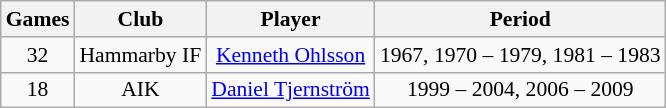<table class="wikitable" style="font-size:90%; text-align: center">
<tr>
<th>Games</th>
<th>Club</th>
<th>Player</th>
<th>Period</th>
</tr>
<tr>
<td>32</td>
<td>Hammarby IF</td>
<td><a href='#'>Kenneth Ohlsson</a></td>
<td>1967, 1970 – 1979, 1981 – 1983</td>
</tr>
<tr>
<td>18</td>
<td>AIK</td>
<td><a href='#'>Daniel Tjernström</a></td>
<td>1999 – 2004, 2006 – 2009</td>
</tr>
</table>
